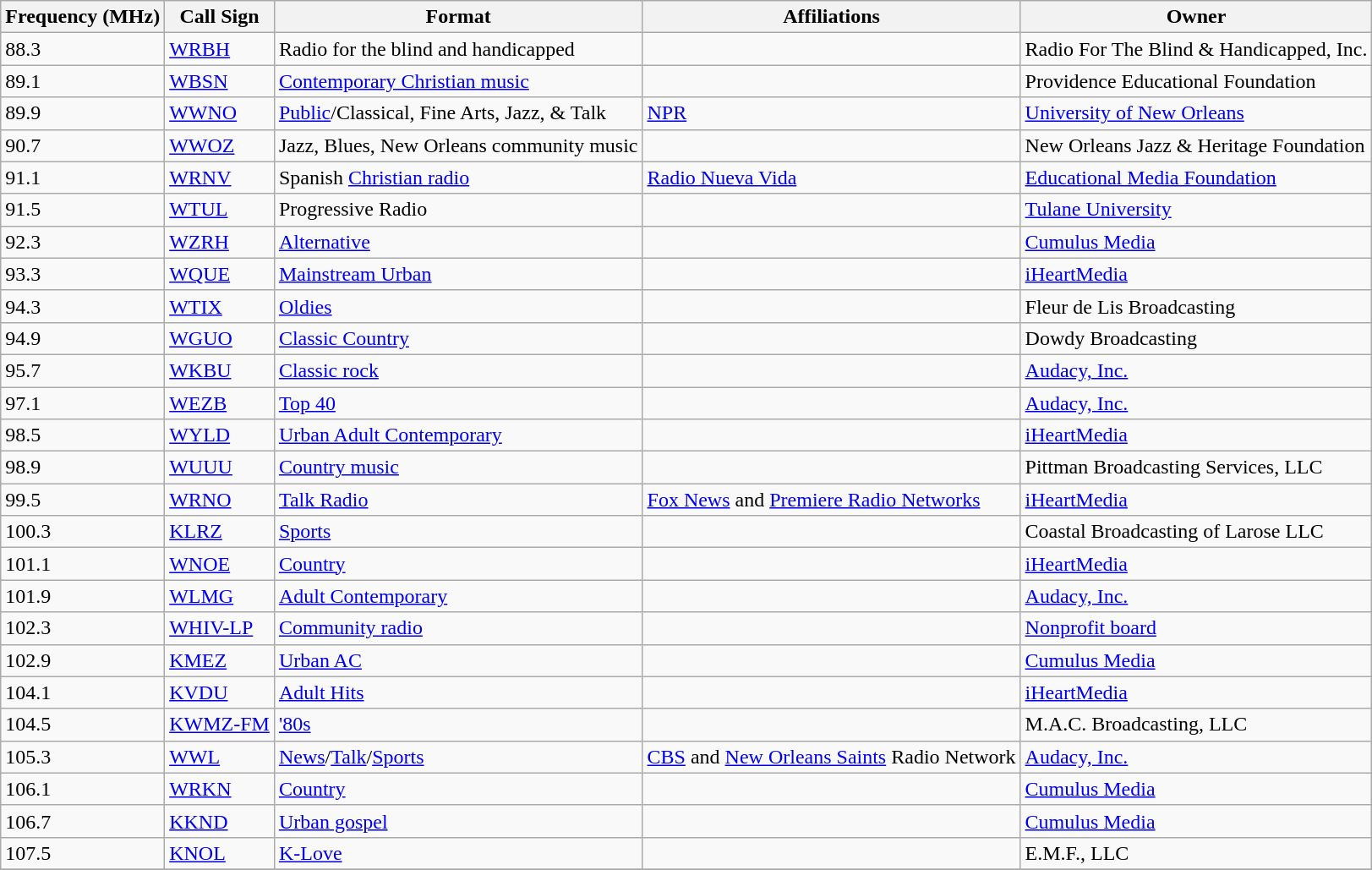<table class="wikitable">
<tr>
<th>Frequency (MHz)</th>
<th>Call Sign</th>
<th>Format</th>
<th>Affiliations</th>
<th>Owner</th>
</tr>
<tr>
<td>88.3</td>
<td><a href='#'>WRBH</a></td>
<td>Radio for the blind and handicapped</td>
<td></td>
<td>Radio For The Blind & Handicapped, Inc.</td>
</tr>
<tr>
<td>89.1</td>
<td><a href='#'>WBSN</a></td>
<td><a href='#'>Contemporary Christian music</a></td>
<td></td>
<td>Providence Educational Foundation</td>
</tr>
<tr>
<td>89.9</td>
<td><a href='#'>WWNO</a></td>
<td><a href='#'>Public</a>/Classical, Fine Arts, Jazz, & Talk</td>
<td><a href='#'>NPR</a></td>
<td><a href='#'>University of New Orleans</a></td>
</tr>
<tr>
<td>90.7</td>
<td><a href='#'>WWOZ</a></td>
<td>Jazz, Blues, New Orleans community music</td>
<td></td>
<td>New Orleans Jazz & Heritage Foundation</td>
</tr>
<tr>
<td>91.1</td>
<td><a href='#'>WRNV</a></td>
<td>Spanish <a href='#'>Christian radio</a></td>
<td><a href='#'>Radio Nueva Vida</a></td>
<td><a href='#'>Educational Media Foundation</a></td>
</tr>
<tr>
<td>91.5</td>
<td><a href='#'>WTUL</a></td>
<td>Progressive Radio</td>
<td></td>
<td><a href='#'>Tulane University</a></td>
</tr>
<tr>
<td>92.3</td>
<td><a href='#'>WZRH</a></td>
<td><a href='#'>Alternative</a></td>
<td></td>
<td><a href='#'>Cumulus Media</a></td>
</tr>
<tr>
<td>93.3</td>
<td><a href='#'>WQUE</a></td>
<td><a href='#'>Mainstream Urban</a></td>
<td></td>
<td><a href='#'>iHeartMedia</a></td>
</tr>
<tr>
<td>94.3</td>
<td><a href='#'>WTIX</a></td>
<td><a href='#'>Oldies</a></td>
<td></td>
<td>Fleur de Lis Broadcasting</td>
</tr>
<tr>
<td>94.9</td>
<td><a href='#'>WGUO</a></td>
<td><a href='#'>Classic Country</a></td>
<td></td>
<td>Dowdy Broadcasting</td>
</tr>
<tr>
<td>95.7</td>
<td><a href='#'>WKBU</a></td>
<td><a href='#'>Classic rock</a></td>
<td></td>
<td><a href='#'>Audacy, Inc.</a></td>
</tr>
<tr>
<td>97.1</td>
<td><a href='#'>WEZB</a></td>
<td><a href='#'>Top 40</a></td>
<td></td>
<td><a href='#'>Audacy, Inc.</a></td>
</tr>
<tr>
<td>98.5</td>
<td><a href='#'>WYLD</a></td>
<td><a href='#'>Urban Adult Contemporary</a></td>
<td></td>
<td><a href='#'>iHeartMedia</a></td>
</tr>
<tr>
<td>98.9</td>
<td><a href='#'>WUUU</a></td>
<td><a href='#'>Country music</a></td>
<td></td>
<td>Pittman Broadcasting Services, LLC</td>
</tr>
<tr>
<td>99.5</td>
<td><a href='#'>WRNO</a></td>
<td><a href='#'>Talk Radio</a></td>
<td><a href='#'>Fox News</a> and <a href='#'>Premiere Radio Networks</a></td>
<td><a href='#'>iHeartMedia</a></td>
</tr>
<tr>
<td>100.3</td>
<td><a href='#'>KLRZ</a></td>
<td><a href='#'>Sports</a></td>
<td></td>
<td>Coastal Broadcasting of Larose LLC</td>
</tr>
<tr>
<td>101.1</td>
<td><a href='#'>WNOE</a></td>
<td><a href='#'>Country</a></td>
<td></td>
<td><a href='#'>iHeartMedia</a></td>
</tr>
<tr>
<td>101.9</td>
<td><a href='#'>WLMG</a></td>
<td><a href='#'>Adult Contemporary</a></td>
<td></td>
<td><a href='#'>Audacy, Inc.</a></td>
</tr>
<tr>
<td>102.3</td>
<td><a href='#'>WHIV-LP</a></td>
<td><a href='#'>Community radio</a></td>
<td></td>
<td><a href='#'>Nonprofit board</a></td>
</tr>
<tr>
<td>102.9</td>
<td><a href='#'>KMEZ</a></td>
<td><a href='#'>Urban AC</a></td>
<td></td>
<td><a href='#'>Cumulus Media</a></td>
</tr>
<tr>
<td>104.1</td>
<td><a href='#'>KVDU</a></td>
<td><a href='#'>Adult Hits</a></td>
<td></td>
<td><a href='#'>iHeartMedia</a></td>
</tr>
<tr>
<td>104.5</td>
<td><a href='#'>KWMZ-FM</a></td>
<td><a href='#'>'80s</a></td>
<td></td>
<td>M.A.C. Broadcasting, LLC</td>
</tr>
<tr>
<td>105.3</td>
<td><a href='#'>WWL</a></td>
<td><a href='#'>News</a>/<a href='#'>Talk</a>/<a href='#'>Sports</a></td>
<td><a href='#'>CBS</a> and <a href='#'>New Orleans Saints</a> Radio Network</td>
<td><a href='#'>Audacy, Inc.</a></td>
</tr>
<tr>
<td>106.1</td>
<td><a href='#'>WRKN</a></td>
<td><a href='#'>Country</a></td>
<td></td>
<td><a href='#'>Cumulus Media</a></td>
</tr>
<tr>
<td>106.7</td>
<td><a href='#'>KKND</a></td>
<td><a href='#'>Urban gospel</a></td>
<td></td>
<td><a href='#'>Cumulus Media</a></td>
</tr>
<tr>
<td>107.5</td>
<td><a href='#'>KNOL</a></td>
<td><a href='#'>K-Love</a></td>
<td></td>
<td>E.M.F., LLC</td>
</tr>
<tr>
</tr>
</table>
